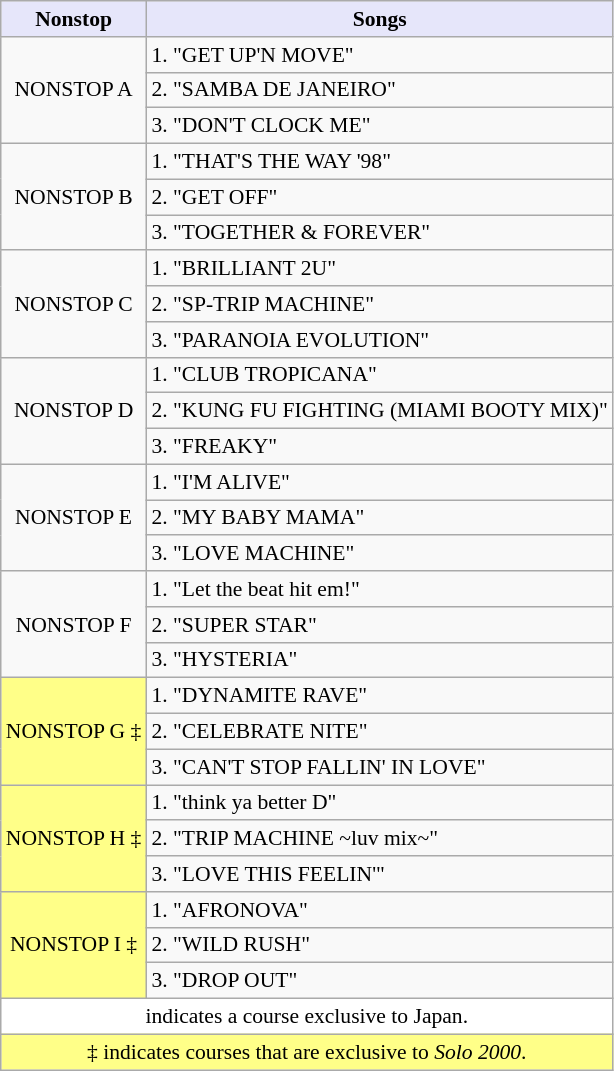<table class="wikitable" style="font-size:90%;">
<tr>
<th style="background:lavender;">Nonstop</th>
<th style="background:lavender;">Songs</th>
</tr>
<tr>
<td rowspan="3" style="text-align:center;">NONSTOP A</td>
<td>1. "GET UP'N MOVE"</td>
</tr>
<tr>
<td>2. "SAMBA DE JANEIRO"</td>
</tr>
<tr>
<td>3. "DON'T CLOCK ME"</td>
</tr>
<tr>
<td rowspan="3" style="text-align:center;">NONSTOP B </td>
<td>1. "THAT'S THE WAY '98"</td>
</tr>
<tr>
<td>2. "GET OFF"</td>
</tr>
<tr>
<td>3. "TOGETHER & FOREVER"</td>
</tr>
<tr>
<td rowspan="3" style="text-align:center;">NONSTOP C</td>
<td>1. "BRILLIANT 2U"</td>
</tr>
<tr>
<td>2. "SP-TRIP MACHINE"</td>
</tr>
<tr>
<td>3. "PARANOIA EVOLUTION"</td>
</tr>
<tr>
<td rowspan="3" style="text-align:center;">NONSTOP D</td>
<td>1. "CLUB TROPICANA"</td>
</tr>
<tr>
<td>2. "KUNG FU FIGHTING (MIAMI BOOTY MIX)"</td>
</tr>
<tr>
<td>3. "FREAKY"</td>
</tr>
<tr>
<td rowspan="3" style="text-align:center;">NONSTOP E</td>
<td>1. "I'M ALIVE"</td>
</tr>
<tr>
<td>2. "MY BABY MAMA"</td>
</tr>
<tr>
<td>3. "LOVE MACHINE"</td>
</tr>
<tr>
<td rowspan="3" style="text-align:center;">NONSTOP F</td>
<td>1. "Let the beat hit em!"</td>
</tr>
<tr>
<td>2. "SUPER STAR"</td>
</tr>
<tr>
<td>3. "HYSTERIA"</td>
</tr>
<tr>
<td rowspan="3" style="background:#ffff88; text-align:center;">NONSTOP G ‡</td>
<td>1. "DYNAMITE RAVE"</td>
</tr>
<tr>
<td>2. "CELEBRATE NITE"</td>
</tr>
<tr>
<td>3. "CAN'T STOP FALLIN' IN LOVE"</td>
</tr>
<tr>
<td rowspan="3" style="background:#ffff88; text-align:center;">NONSTOP H ‡</td>
<td>1. "think ya better D"</td>
</tr>
<tr>
<td>2. "TRIP MACHINE ~luv mix~"</td>
</tr>
<tr>
<td>3. "LOVE THIS FEELIN'"</td>
</tr>
<tr>
<td rowspan="3" style="background:#ffff88; text-align:center;">NONSTOP I ‡</td>
<td>1. "AFRONOVA"</td>
</tr>
<tr>
<td>2. "WILD RUSH"</td>
</tr>
<tr>
<td>3. "DROP OUT"</td>
</tr>
<tr>
<td colspan="2" style="background:#ffffff; text-align: center;"> indicates a course exclusive to Japan.</td>
</tr>
<tr>
<td colspan="2" style="background:#ffff88; text-align: center;">‡ indicates courses that are exclusive to <em> Solo 2000</em>.</td>
</tr>
</table>
